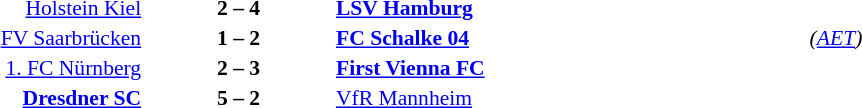<table width=100% cellspacing=1>
<tr>
<th width=25%></th>
<th width=10%></th>
<th width=25%></th>
<th></th>
</tr>
<tr style=font-size:90%>
<td align=right><a href='#'>Holstein Kiel</a></td>
<td align=center><strong>2 – 4</strong></td>
<td><strong><a href='#'>LSV Hamburg</a></strong></td>
</tr>
<tr style=font-size:90%>
<td align=right><a href='#'>FV Saarbrücken</a></td>
<td align=center><strong>1 – 2</strong></td>
<td><strong><a href='#'>FC Schalke 04</a></strong></td>
<td><em>(<a href='#'>AET</a>)</em></td>
</tr>
<tr style=font-size:90%>
<td align=right><a href='#'>1. FC Nürnberg</a></td>
<td align=center><strong>2 – 3</strong></td>
<td><strong><a href='#'>First Vienna FC</a></strong></td>
</tr>
<tr style=font-size:90%>
<td align=right><strong><a href='#'>Dresdner SC</a></strong></td>
<td align=center><strong>5 – 2</strong></td>
<td><a href='#'>VfR Mannheim</a></td>
</tr>
</table>
